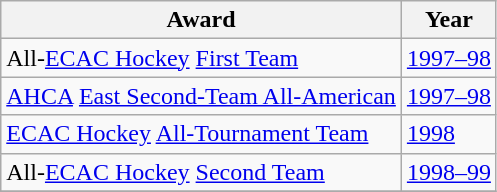<table class="wikitable">
<tr>
<th>Award</th>
<th>Year</th>
</tr>
<tr>
<td>All-<a href='#'>ECAC Hockey</a> <a href='#'>First Team</a></td>
<td><a href='#'>1997–98</a></td>
</tr>
<tr>
<td><a href='#'>AHCA</a> <a href='#'>East Second-Team All-American</a></td>
<td><a href='#'>1997–98</a></td>
</tr>
<tr>
<td><a href='#'>ECAC Hockey</a> <a href='#'>All-Tournament Team</a></td>
<td><a href='#'>1998</a></td>
</tr>
<tr>
<td>All-<a href='#'>ECAC Hockey</a> <a href='#'>Second Team</a></td>
<td><a href='#'>1998–99</a></td>
</tr>
<tr>
</tr>
</table>
